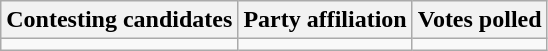<table class="wikitable sortable">
<tr>
<th>Contesting candidates</th>
<th>Party affiliation</th>
<th>Votes polled</th>
</tr>
<tr>
<td></td>
<td></td>
<td></td>
</tr>
</table>
